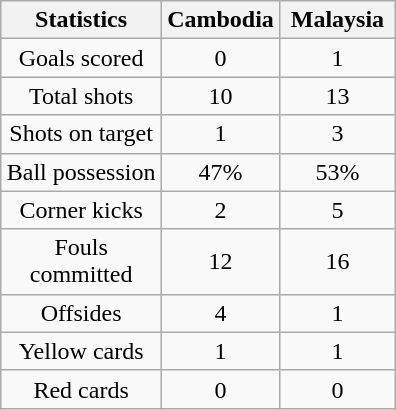<table class="wikitable" style="text-align:center;margin: auto">
<tr>
<th scope=col width=100>Statistics</th>
<th scope=col width=70>Cambodia</th>
<th scope=col width=70>Malaysia</th>
</tr>
<tr>
<td>Goals scored</td>
<td>0</td>
<td>1</td>
</tr>
<tr>
<td>Total shots</td>
<td>10</td>
<td>13</td>
</tr>
<tr>
<td>Shots on target</td>
<td>1</td>
<td>3</td>
</tr>
<tr>
<td>Ball possession</td>
<td>47%</td>
<td>53%</td>
</tr>
<tr>
<td>Corner kicks</td>
<td>2</td>
<td>5</td>
</tr>
<tr>
<td>Fouls committed</td>
<td>12</td>
<td>16</td>
</tr>
<tr>
<td>Offsides</td>
<td>4</td>
<td>1</td>
</tr>
<tr>
<td>Yellow cards</td>
<td>1</td>
<td>1</td>
</tr>
<tr>
<td>Red cards</td>
<td>0</td>
<td>0</td>
</tr>
</table>
